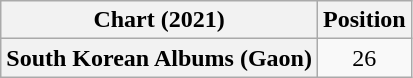<table class="wikitable plainrowheaders" style="text-align:center">
<tr>
<th scope="col">Chart (2021)</th>
<th scope="col">Position</th>
</tr>
<tr>
<th scope="row">South Korean Albums (Gaon)</th>
<td>26</td>
</tr>
</table>
